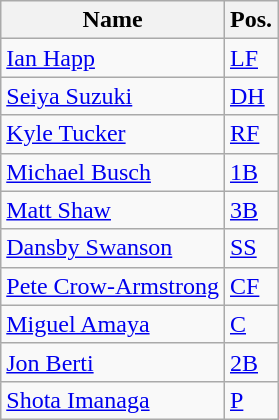<table class="wikitable">
<tr>
<th>Name</th>
<th>Pos.</th>
</tr>
<tr>
<td><a href='#'>Ian Happ</a></td>
<td><a href='#'>LF</a></td>
</tr>
<tr>
<td><a href='#'>Seiya Suzuki</a></td>
<td><a href='#'>DH</a></td>
</tr>
<tr>
<td><a href='#'>Kyle Tucker</a></td>
<td><a href='#'>RF</a></td>
</tr>
<tr>
<td><a href='#'>Michael Busch</a></td>
<td><a href='#'>1B</a></td>
</tr>
<tr>
<td><a href='#'>Matt Shaw</a></td>
<td><a href='#'>3B</a></td>
</tr>
<tr>
<td><a href='#'>Dansby Swanson</a></td>
<td><a href='#'>SS</a></td>
</tr>
<tr>
<td><a href='#'>Pete Crow-Armstrong</a></td>
<td><a href='#'>CF</a></td>
</tr>
<tr>
<td><a href='#'>Miguel Amaya</a></td>
<td><a href='#'>C</a></td>
</tr>
<tr>
<td><a href='#'>Jon Berti</a></td>
<td><a href='#'>2B</a></td>
</tr>
<tr>
<td><a href='#'>Shota Imanaga</a></td>
<td><a href='#'>P</a></td>
</tr>
</table>
